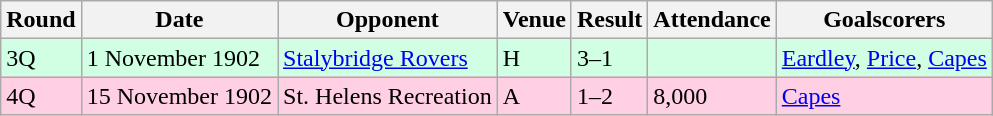<table class="wikitable">
<tr>
<th>Round</th>
<th>Date</th>
<th>Opponent</th>
<th>Venue</th>
<th>Result</th>
<th>Attendance</th>
<th>Goalscorers</th>
</tr>
<tr style="background-color: #d0ffe3;">
<td>3Q</td>
<td>1 November 1902</td>
<td><a href='#'>Stalybridge Rovers</a></td>
<td>H</td>
<td>3–1</td>
<td></td>
<td><a href='#'>Eardley</a>, <a href='#'>Price</a>, <a href='#'>Capes</a></td>
</tr>
<tr style="background-color: #ffd0e3;">
<td>4Q</td>
<td>15 November 1902</td>
<td>St. Helens Recreation</td>
<td>A</td>
<td>1–2</td>
<td>8,000</td>
<td><a href='#'>Capes</a></td>
</tr>
</table>
